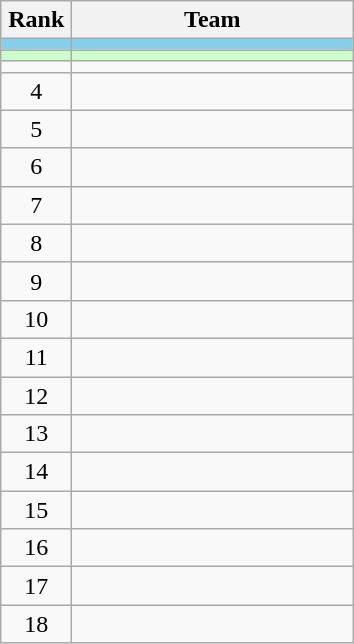<table class="wikitable" style="text-align: center;">
<tr>
<th width=40>Rank</th>
<th width=180>Team</th>
</tr>
<tr bgcolor=#87ceeb>
<td></td>
<td align="left"></td>
</tr>
<tr bgcolor=#ccffcc>
<td></td>
<td align="left"></td>
</tr>
<tr>
<td></td>
<td align="left"></td>
</tr>
<tr>
<td>4</td>
<td align="left"></td>
</tr>
<tr>
<td>5</td>
<td align="left"></td>
</tr>
<tr>
<td>6</td>
<td align="left"></td>
</tr>
<tr>
<td>7</td>
<td align="left"></td>
</tr>
<tr>
<td>8</td>
<td align="left"></td>
</tr>
<tr>
<td>9</td>
<td align="left"></td>
</tr>
<tr>
<td>10</td>
<td align="left"></td>
</tr>
<tr>
<td>11</td>
<td align="left"></td>
</tr>
<tr>
<td>12</td>
<td align="left"></td>
</tr>
<tr>
<td>13</td>
<td align="left"></td>
</tr>
<tr>
<td>14</td>
<td align="left"></td>
</tr>
<tr>
<td>15</td>
<td align="left"></td>
</tr>
<tr>
<td>16</td>
<td align="left"></td>
</tr>
<tr>
<td>17</td>
<td align="left"></td>
</tr>
<tr>
<td>18</td>
<td align="left"></td>
</tr>
</table>
